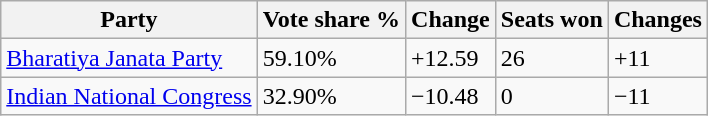<table class="wikitable sortable">
<tr>
<th>Party</th>
<th>Vote share %</th>
<th>Change</th>
<th>Seats won</th>
<th>Changes</th>
</tr>
<tr>
<td><a href='#'>Bharatiya Janata Party</a></td>
<td>59.10%</td>
<td>+12.59</td>
<td>26</td>
<td>+11</td>
</tr>
<tr>
<td><a href='#'>Indian National Congress</a></td>
<td>32.90%</td>
<td>−10.48</td>
<td>0</td>
<td>−11</td>
</tr>
</table>
